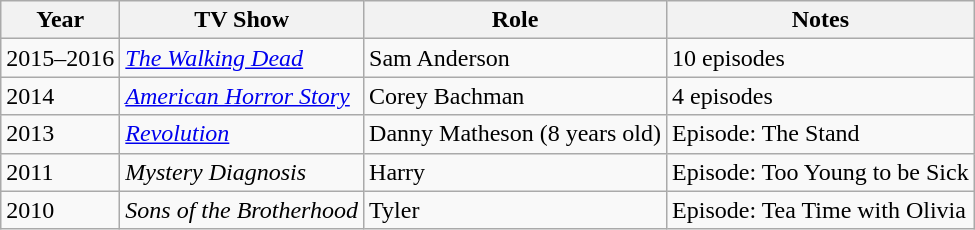<table class="wikitable">
<tr>
<th>Year</th>
<th>TV Show</th>
<th>Role</th>
<th>Notes</th>
</tr>
<tr>
<td>2015–2016</td>
<td><em><a href='#'>The Walking Dead</a></em></td>
<td>Sam Anderson</td>
<td>10 episodes</td>
</tr>
<tr>
<td>2014</td>
<td><em><a href='#'>American Horror Story</a></em></td>
<td>Corey Bachman</td>
<td>4 episodes</td>
</tr>
<tr>
<td>2013</td>
<td><em><a href='#'>Revolution</a></em></td>
<td>Danny Matheson (8 years old)</td>
<td>Episode: The Stand</td>
</tr>
<tr>
<td>2011</td>
<td><em>Mystery Diagnosis</em></td>
<td>Harry</td>
<td>Episode: Too Young to be Sick</td>
</tr>
<tr>
<td>2010</td>
<td><em>Sons of the Brotherhood</em></td>
<td>Tyler</td>
<td>Episode: Tea Time with Olivia</td>
</tr>
</table>
